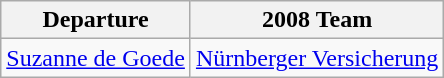<table class="wikitable">
<tr>
<th>Departure</th>
<th>2008 Team</th>
</tr>
<tr>
<td><a href='#'>Suzanne de Goede</a></td>
<td><a href='#'>Nürnberger Versicherung</a></td>
</tr>
</table>
